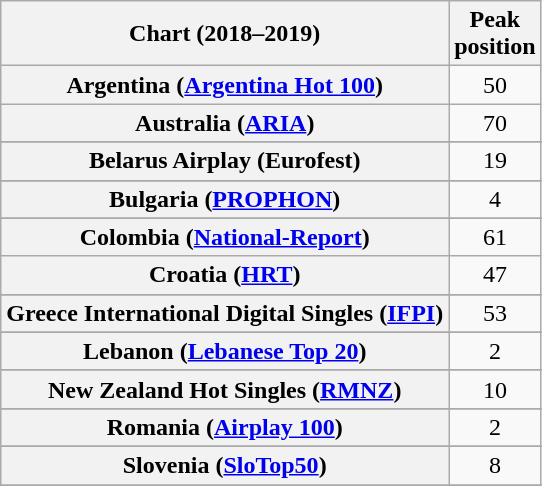<table class="wikitable plainrowheaders sortable" style="text-align:center">
<tr>
<th scope="col">Chart (2018–2019)</th>
<th scope="col">Peak<br>position</th>
</tr>
<tr>
<th scope="row">Argentina (<a href='#'>Argentina Hot 100</a>)</th>
<td>50</td>
</tr>
<tr>
<th scope="row">Australia (<a href='#'>ARIA</a>)</th>
<td>70</td>
</tr>
<tr>
</tr>
<tr>
<th scope="row">Belarus Airplay (Eurofest)</th>
<td>19</td>
</tr>
<tr>
</tr>
<tr>
</tr>
<tr>
<th scope="row">Bulgaria (<a href='#'>PROPHON</a>)</th>
<td>4</td>
</tr>
<tr>
</tr>
<tr>
</tr>
<tr>
<th scope="row">Colombia (<a href='#'>National-Report</a>)</th>
<td>61</td>
</tr>
<tr>
<th scope="row">Croatia (<a href='#'>HRT</a>)</th>
<td>47</td>
</tr>
<tr>
</tr>
<tr>
</tr>
<tr>
</tr>
<tr>
</tr>
<tr>
<th scope="row">Greece International Digital Singles (<a href='#'>IFPI</a>)</th>
<td>53</td>
</tr>
<tr>
</tr>
<tr>
</tr>
<tr>
</tr>
<tr>
</tr>
<tr>
</tr>
<tr>
</tr>
<tr>
<th scope="row">Lebanon (<a href='#'>Lebanese Top 20</a>)</th>
<td>2</td>
</tr>
<tr>
</tr>
<tr>
</tr>
<tr>
<th scope="row">New Zealand Hot Singles (<a href='#'>RMNZ</a>)</th>
<td>10</td>
</tr>
<tr>
</tr>
<tr>
</tr>
<tr>
</tr>
<tr>
<th scope="row">Romania (<a href='#'>Airplay 100</a>)</th>
<td>2</td>
</tr>
<tr>
</tr>
<tr>
</tr>
<tr>
</tr>
<tr>
<th scope="row">Slovenia (<a href='#'>SloTop50</a>)</th>
<td>8</td>
</tr>
<tr>
</tr>
<tr>
</tr>
<tr>
</tr>
<tr>
</tr>
<tr>
</tr>
<tr>
</tr>
<tr>
</tr>
<tr>
</tr>
</table>
